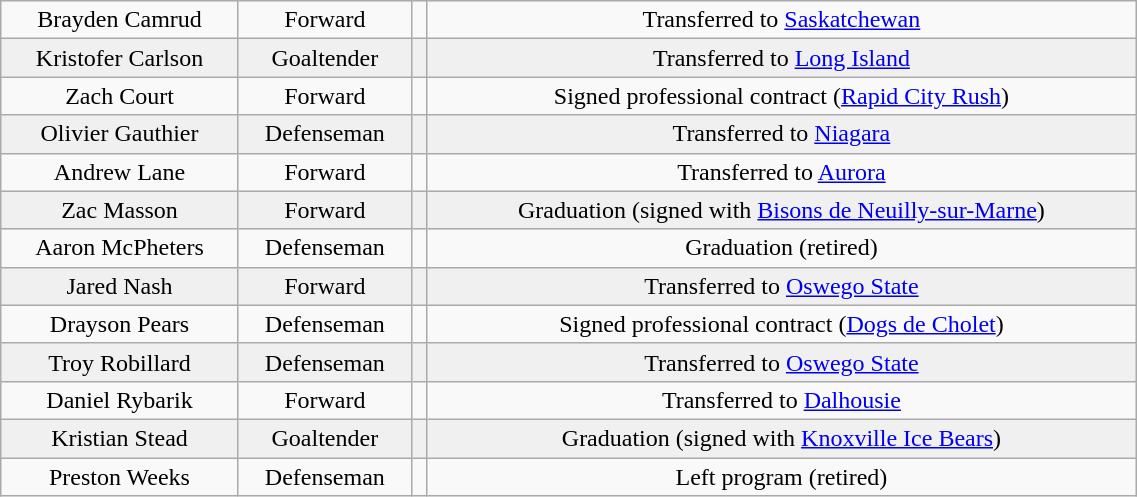<table class="wikitable" width="60%">
<tr align="center" bgcolor="">
<td>Brayden Camrud</td>
<td>Forward</td>
<td></td>
<td>Transferred to <a href='#'>Saskatchewan</a></td>
</tr>
<tr align="center" bgcolor="f0f0f0">
<td>Kristofer Carlson</td>
<td>Goaltender</td>
<td></td>
<td>Transferred to <a href='#'>Long Island</a></td>
</tr>
<tr align="center" bgcolor="">
<td>Zach Court</td>
<td>Forward</td>
<td></td>
<td>Signed professional contract (<a href='#'>Rapid City Rush</a>)</td>
</tr>
<tr align="center" bgcolor="f0f0f0">
<td>Olivier Gauthier</td>
<td>Defenseman</td>
<td></td>
<td>Transferred to <a href='#'>Niagara</a></td>
</tr>
<tr align="center" bgcolor="">
<td>Andrew Lane</td>
<td>Forward</td>
<td></td>
<td>Transferred to <a href='#'>Aurora</a></td>
</tr>
<tr align="center" bgcolor="f0f0f0">
<td>Zac Masson</td>
<td>Forward</td>
<td></td>
<td>Graduation (signed with <a href='#'>Bisons de Neuilly-sur-Marne</a>)</td>
</tr>
<tr align="center" bgcolor="">
<td>Aaron McPheters</td>
<td>Defenseman</td>
<td></td>
<td>Graduation (retired)</td>
</tr>
<tr align="center" bgcolor="f0f0f0">
<td>Jared Nash</td>
<td>Forward</td>
<td></td>
<td>Transferred to <a href='#'>Oswego State</a></td>
</tr>
<tr align="center" bgcolor="">
<td>Drayson Pears</td>
<td>Defenseman</td>
<td></td>
<td>Signed professional contract (<a href='#'>Dogs de Cholet</a>)</td>
</tr>
<tr align="center" bgcolor="f0f0f0">
<td>Troy Robillard</td>
<td>Defenseman</td>
<td></td>
<td>Transferred to <a href='#'>Oswego State</a></td>
</tr>
<tr align="center" bgcolor="">
<td>Daniel Rybarik</td>
<td>Forward</td>
<td></td>
<td>Transferred to <a href='#'>Dalhousie</a></td>
</tr>
<tr align="center" bgcolor="f0f0f0">
<td>Kristian Stead</td>
<td>Goaltender</td>
<td></td>
<td>Graduation (signed with <a href='#'>Knoxville Ice Bears</a>)</td>
</tr>
<tr align="center" bgcolor="">
<td>Preston Weeks</td>
<td>Defenseman</td>
<td></td>
<td>Left program (retired)</td>
</tr>
</table>
